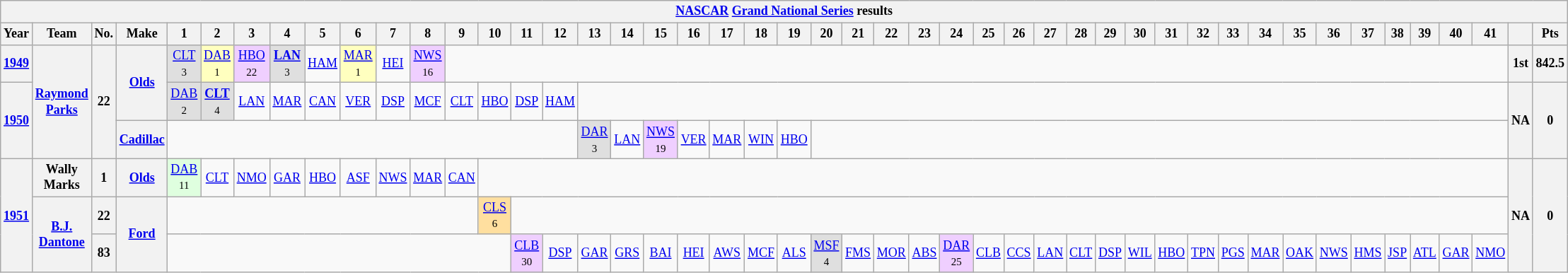<table class="wikitable" style="text-align:center; font-size:75%">
<tr>
<th colspan=47><a href='#'>NASCAR</a> <a href='#'>Grand National Series</a> results</th>
</tr>
<tr>
<th>Year</th>
<th>Team</th>
<th>No.</th>
<th>Make</th>
<th>1</th>
<th>2</th>
<th>3</th>
<th>4</th>
<th>5</th>
<th>6</th>
<th>7</th>
<th>8</th>
<th>9</th>
<th>10</th>
<th>11</th>
<th>12</th>
<th>13</th>
<th>14</th>
<th>15</th>
<th>16</th>
<th>17</th>
<th>18</th>
<th>19</th>
<th>20</th>
<th>21</th>
<th>22</th>
<th>23</th>
<th>24</th>
<th>25</th>
<th>26</th>
<th>27</th>
<th>28</th>
<th>29</th>
<th>30</th>
<th>31</th>
<th>32</th>
<th>33</th>
<th>34</th>
<th>35</th>
<th>36</th>
<th>37</th>
<th>38</th>
<th>39</th>
<th>40</th>
<th>41</th>
<th></th>
<th>Pts</th>
</tr>
<tr>
<th><a href='#'>1949</a></th>
<th rowspan=3><a href='#'>Raymond Parks</a></th>
<th rowspan=3>22</th>
<th rowspan=2><a href='#'>Olds</a></th>
<td style="background:#DFDFDF;"><a href='#'>CLT</a><br><small>3</small></td>
<td style="background:#FFFFBF;"><a href='#'>DAB</a><br><small>1</small></td>
<td style="background:#EFCFFF;"><a href='#'>HBO</a><br><small>22</small></td>
<td style="background:#DFDFDF;"><strong><a href='#'>LAN</a></strong><br><small>3</small></td>
<td><a href='#'>HAM</a></td>
<td style="background:#FFFFBF;"><a href='#'>MAR</a><br><small>1</small></td>
<td><a href='#'>HEI</a></td>
<td style="background:#EFCFFF;"><a href='#'>NWS</a><br><small>16</small></td>
<td colspan=33></td>
<th>1st</th>
<th>842.5</th>
</tr>
<tr>
<th rowspan=2><a href='#'>1950</a></th>
<td style="background:#DFDFDF;"><a href='#'>DAB</a><br><small>2</small></td>
<td style="background:#DFDFDF;"><strong><a href='#'>CLT</a></strong><br><small>4</small></td>
<td><a href='#'>LAN</a></td>
<td><a href='#'>MAR</a></td>
<td><a href='#'>CAN</a></td>
<td><a href='#'>VER</a></td>
<td><a href='#'>DSP</a></td>
<td><a href='#'>MCF</a></td>
<td><a href='#'>CLT</a></td>
<td><a href='#'>HBO</a></td>
<td><a href='#'>DSP</a></td>
<td><a href='#'>HAM</a></td>
<td colspan=29></td>
<th rowspan=2>NA</th>
<th rowspan=2>0</th>
</tr>
<tr>
<th><a href='#'>Cadillac</a></th>
<td colspan=12></td>
<td style="background:#DFDFDF;"><a href='#'>DAR</a><br><small>3</small></td>
<td><a href='#'>LAN</a></td>
<td style="background:#EFCFFF;"><a href='#'>NWS</a><br><small>19</small></td>
<td><a href='#'>VER</a></td>
<td><a href='#'>MAR</a></td>
<td><a href='#'>WIN</a></td>
<td><a href='#'>HBO</a></td>
<td colspan=22></td>
</tr>
<tr>
<th rowspan=3><a href='#'>1951</a></th>
<th>Wally Marks</th>
<th>1</th>
<th><a href='#'>Olds</a></th>
<td style="background:#DFFFDF;"><a href='#'>DAB</a><br><small>11</small></td>
<td><a href='#'>CLT</a></td>
<td><a href='#'>NMO</a></td>
<td><a href='#'>GAR</a></td>
<td><a href='#'>HBO</a></td>
<td><a href='#'>ASF</a></td>
<td><a href='#'>NWS</a></td>
<td><a href='#'>MAR</a></td>
<td><a href='#'>CAN</a></td>
<td colspan=32></td>
<th rowspan=3>NA</th>
<th rowspan=3>0</th>
</tr>
<tr>
<th rowspan=2><a href='#'>B.J. Dantone</a></th>
<th>22</th>
<th rowspan=2><a href='#'>Ford</a></th>
<td colspan=9></td>
<td style="background:#FFDF9F;"><a href='#'>CLS</a><br><small>6</small></td>
<td colspan=31></td>
</tr>
<tr>
<th>83</th>
<td colspan=10></td>
<td style="background:#EFCFFF;"><a href='#'>CLB</a><br><small>30</small></td>
<td><a href='#'>DSP</a></td>
<td><a href='#'>GAR</a></td>
<td><a href='#'>GRS</a></td>
<td><a href='#'>BAI</a></td>
<td><a href='#'>HEI</a></td>
<td><a href='#'>AWS</a></td>
<td><a href='#'>MCF</a></td>
<td><a href='#'>ALS</a></td>
<td style="background:#DFDFDF;"><a href='#'>MSF</a><br><small>4</small></td>
<td><a href='#'>FMS</a></td>
<td><a href='#'>MOR</a></td>
<td><a href='#'>ABS</a></td>
<td style="background:#EFCFFF;"><a href='#'>DAR</a><br><small>25</small></td>
<td><a href='#'>CLB</a></td>
<td><a href='#'>CCS</a></td>
<td><a href='#'>LAN</a></td>
<td><a href='#'>CLT</a></td>
<td><a href='#'>DSP</a></td>
<td><a href='#'>WIL</a></td>
<td><a href='#'>HBO</a></td>
<td><a href='#'>TPN</a></td>
<td><a href='#'>PGS</a></td>
<td><a href='#'>MAR</a></td>
<td><a href='#'>OAK</a></td>
<td><a href='#'>NWS</a></td>
<td><a href='#'>HMS</a></td>
<td><a href='#'>JSP</a></td>
<td><a href='#'>ATL</a></td>
<td><a href='#'>GAR</a></td>
<td><a href='#'>NMO</a></td>
</tr>
</table>
